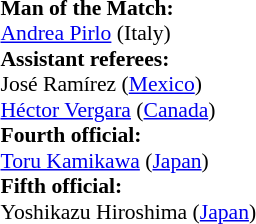<table width=50% style="font-size: 90%">
<tr>
<td><br><strong>Man of the Match:</strong>
<br><a href='#'>Andrea Pirlo</a> (Italy)<br><strong>Assistant referees:</strong>
<br>José Ramírez (<a href='#'>Mexico</a>)
<br><a href='#'>Héctor Vergara</a> (<a href='#'>Canada</a>)
<br><strong>Fourth official:</strong>
<br><a href='#'>Toru Kamikawa</a> (<a href='#'>Japan</a>)
<br><strong>Fifth official:</strong>
<br>Yoshikazu Hiroshima (<a href='#'>Japan</a>)</td>
</tr>
</table>
